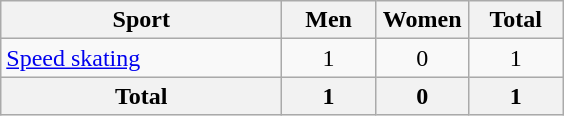<table class="wikitable sortable" style="text-align:center;">
<tr>
<th width=180>Sport</th>
<th width=55>Men</th>
<th width=55>Women</th>
<th width=55>Total</th>
</tr>
<tr>
<td align=left><a href='#'>Speed skating</a></td>
<td>1</td>
<td>0</td>
<td>1</td>
</tr>
<tr>
<th>Total</th>
<th>1</th>
<th>0</th>
<th>1</th>
</tr>
</table>
